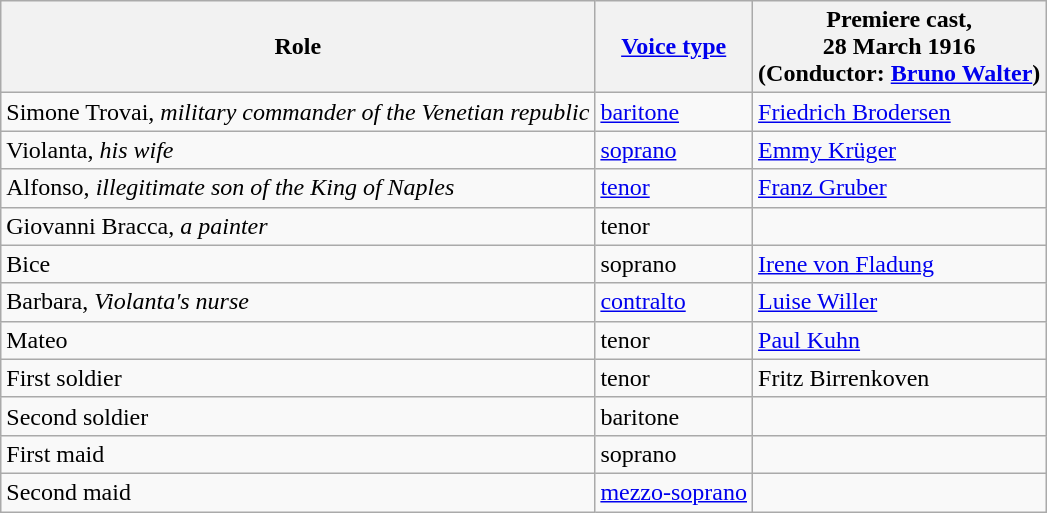<table class="wikitable">
<tr>
<th>Role</th>
<th><a href='#'>Voice type</a></th>
<th>Premiere cast,<br>28 March 1916<br>(Conductor: <a href='#'>Bruno Walter</a>)</th>
</tr>
<tr>
<td>Simone Trovai, <em>military commander of the Venetian republic</em></td>
<td><a href='#'>baritone</a></td>
<td><a href='#'>Friedrich Brodersen</a></td>
</tr>
<tr>
<td>Violanta, <em>his wife</em></td>
<td><a href='#'>soprano</a></td>
<td><a href='#'>Emmy Krüger</a></td>
</tr>
<tr>
<td>Alfonso, <em>illegitimate son of the King of Naples</em></td>
<td><a href='#'>tenor</a></td>
<td><a href='#'>Franz Gruber</a></td>
</tr>
<tr>
<td>Giovanni Bracca, <em>a painter</em></td>
<td>tenor</td>
<td></td>
</tr>
<tr>
<td>Bice</td>
<td>soprano</td>
<td><a href='#'>Irene von Fladung</a></td>
</tr>
<tr>
<td>Barbara, <em>Violanta's nurse</em></td>
<td><a href='#'>contralto</a></td>
<td><a href='#'>Luise Willer</a></td>
</tr>
<tr>
<td>Mateo</td>
<td>tenor</td>
<td><a href='#'>Paul Kuhn</a></td>
</tr>
<tr>
<td>First soldier</td>
<td>tenor</td>
<td>Fritz Birrenkoven</td>
</tr>
<tr>
<td>Second soldier</td>
<td>baritone</td>
<td></td>
</tr>
<tr>
<td>First maid</td>
<td>soprano</td>
<td></td>
</tr>
<tr>
<td>Second maid</td>
<td><a href='#'>mezzo-soprano</a></td>
<td></td>
</tr>
</table>
